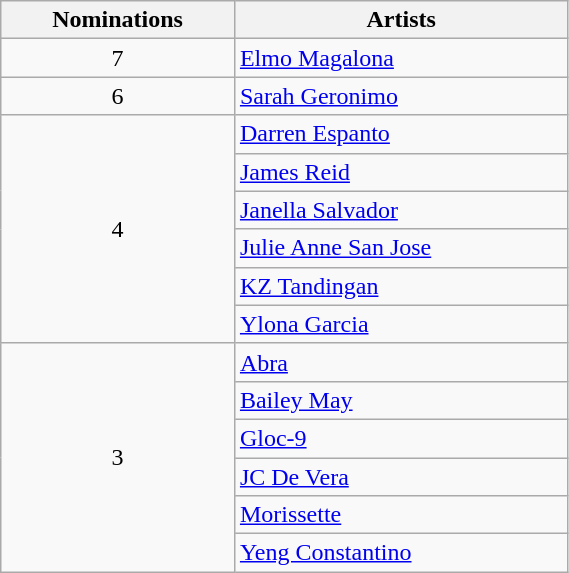<table class="wikitable"  style="width:30%;">
<tr>
<th scope="col">Nominations</th>
<th scope="col">Artists</th>
</tr>
<tr>
<td align=center>7</td>
<td><a href='#'>Elmo Magalona</a></td>
</tr>
<tr>
<td align=center>6</td>
<td><a href='#'>Sarah Geronimo</a></td>
</tr>
<tr>
<td rowspan="6" align=center>4</td>
<td><a href='#'>Darren Espanto</a></td>
</tr>
<tr>
<td><a href='#'>James Reid</a></td>
</tr>
<tr>
<td><a href='#'>Janella Salvador</a></td>
</tr>
<tr>
<td><a href='#'>Julie Anne San Jose</a></td>
</tr>
<tr>
<td><a href='#'>KZ Tandingan</a></td>
</tr>
<tr>
<td><a href='#'>Ylona Garcia</a></td>
</tr>
<tr>
<td rowspan="6" align=center>3</td>
<td><a href='#'>Abra</a></td>
</tr>
<tr>
<td><a href='#'>Bailey May</a></td>
</tr>
<tr>
<td><a href='#'>Gloc-9</a></td>
</tr>
<tr>
<td><a href='#'>JC De Vera</a></td>
</tr>
<tr>
<td><a href='#'>Morissette</a></td>
</tr>
<tr>
<td><a href='#'>Yeng Constantino</a></td>
</tr>
</table>
